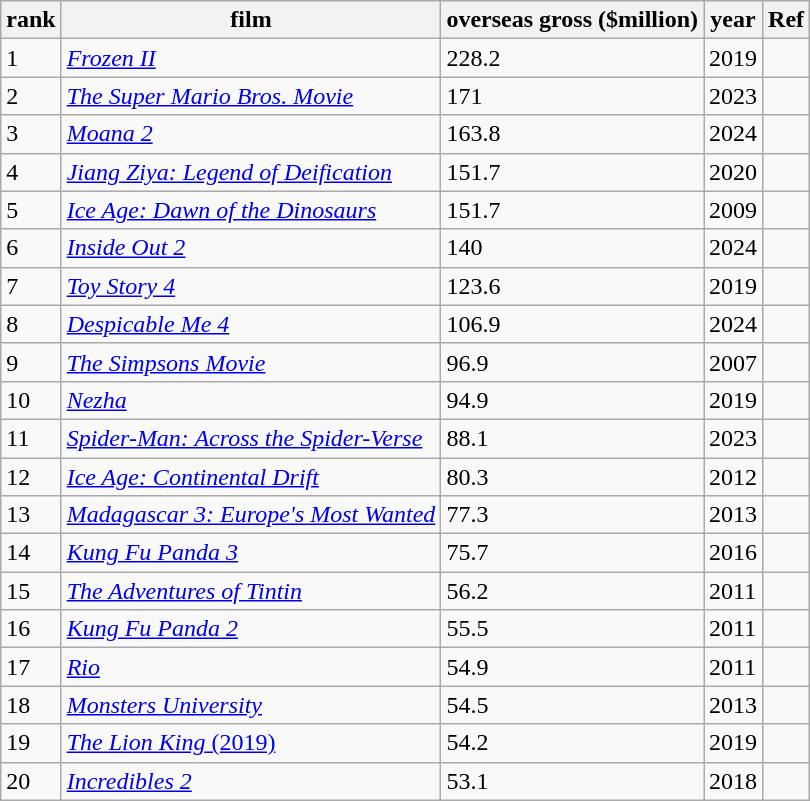<table class="wikitable sortable">
<tr>
<th>rank</th>
<th>film</th>
<th>overseas gross ($million)</th>
<th>year</th>
<th scope="col" class="unsortable">Ref</th>
</tr>
<tr>
<td>1</td>
<td><em><a href='#'>Frozen II</a></em></td>
<td>228.2</td>
<td>2019</td>
<td></td>
</tr>
<tr>
<td>2</td>
<td><em><a href='#'>The Super Mario Bros. Movie</a></em></td>
<td>171</td>
<td>2023</td>
<td></td>
</tr>
<tr>
<td>3</td>
<td><em><a href='#'>Moana 2</a></em></td>
<td>163.8</td>
<td>2024</td>
<td></td>
</tr>
<tr>
<td>4</td>
<td><em><a href='#'>Jiang Ziya: Legend of Deification</a></em></td>
<td>151.7</td>
<td>2020</td>
<td></td>
</tr>
<tr>
<td>5</td>
<td><em><a href='#'>Ice Age: Dawn of the Dinosaurs</a></em></td>
<td>151.7</td>
<td>2009</td>
<td></td>
</tr>
<tr>
<td>6</td>
<td><em><a href='#'>Inside Out 2</a></em></td>
<td>140</td>
<td>2024</td>
<td></td>
</tr>
<tr>
<td>7</td>
<td><em><a href='#'>Toy Story 4</a></em></td>
<td>123.6</td>
<td>2019</td>
<td></td>
</tr>
<tr>
<td>8</td>
<td><em><a href='#'>Despicable Me 4</a></em></td>
<td>106.9</td>
<td>2024</td>
<td></td>
</tr>
<tr>
<td>9</td>
<td><em><a href='#'>The Simpsons Movie</a></em></td>
<td>96.9</td>
<td>2007</td>
<td></td>
</tr>
<tr>
<td>10</td>
<td><em><a href='#'>Nezha</a></em></td>
<td>94.9</td>
<td>2019</td>
<td></td>
</tr>
<tr>
<td>11</td>
<td><em><a href='#'>Spider-Man: Across the Spider-Verse</a></em></td>
<td>88.1</td>
<td>2023</td>
<td></td>
</tr>
<tr>
<td>12</td>
<td><em><a href='#'>Ice Age: Continental Drift</a></em></td>
<td>80.3</td>
<td>2012</td>
<td></td>
</tr>
<tr>
<td>13</td>
<td><em><a href='#'>Madagascar 3: Europe's Most Wanted</a></em></td>
<td>77.3</td>
<td>2013</td>
<td></td>
</tr>
<tr>
<td>14</td>
<td><em><a href='#'>Kung Fu Panda 3</a></em></td>
<td>75.7</td>
<td>2016</td>
<td></td>
</tr>
<tr>
<td>15</td>
<td><em><a href='#'>The Adventures of Tintin</a></em></td>
<td>56.2</td>
<td>2011</td>
<td></td>
</tr>
<tr>
<td>16</td>
<td><em><a href='#'>Kung Fu Panda 2</a></em></td>
<td>55.5</td>
<td>2011</td>
<td></td>
</tr>
<tr>
<td>17</td>
<td><em><a href='#'>Rio</a></em></td>
<td>54.9</td>
<td>2011</td>
<td></td>
</tr>
<tr>
<td>18</td>
<td><em><a href='#'>Monsters University</a></em></td>
<td>54.5</td>
<td>2013</td>
<td></td>
</tr>
<tr>
<td>19</td>
<td><a href='#'><em>The Lion King</em> (2019)</a></td>
<td>54.2</td>
<td>2019</td>
<td></td>
</tr>
<tr>
<td>20</td>
<td><em><a href='#'>Incredibles 2</a></em></td>
<td>53.1</td>
<td>2018</td>
<td></td>
</tr>
</table>
